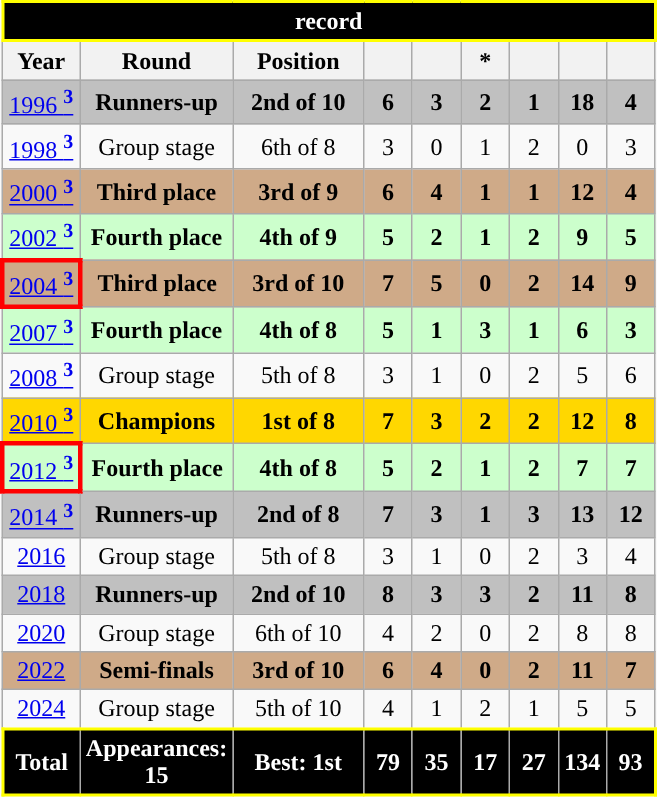<table class="wikitable" style="text-align:center;font-size:100%;">
<tr>
<th colspan=10 style="background: #000000; color: #FFFFFF; border:2px solid #FFFF00;"><a href='#'></a> record</th>
</tr>
<tr>
<th>Year</th>
<th width=80>Round</th>
<th width=80>Position</th>
<th width=25></th>
<th width=25></th>
<th width=25>*</th>
<th width=25></th>
<th width=25></th>
<th width=25></th>
</tr>
<tr style="background:silver;">
<td> <a href='#'>1996 <strong><sup>3</sup></strong></a></td>
<td><strong>Runners-up</strong></td>
<td><strong>2nd of 10</strong></td>
<td><strong>6</strong></td>
<td><strong>3</strong></td>
<td><strong>2</strong></td>
<td><strong>1</strong></td>
<td><strong>18</strong></td>
<td><strong>4</strong></td>
</tr>
<tr>
<td> <a href='#'>1998 <strong><sup>3</sup></strong></a></td>
<td>Group stage</td>
<td>6th of 8</td>
<td>3</td>
<td>0</td>
<td>1</td>
<td>2</td>
<td>0</td>
<td>3</td>
</tr>
<tr style="background:#cfaa88;">
<td> <a href='#'>2000 <strong><sup>3</sup></strong></a></td>
<td><strong>Third place</strong></td>
<td><strong>3rd of 9</strong></td>
<td><strong>6</strong></td>
<td><strong>4</strong></td>
<td><strong>1</strong></td>
<td><strong>1</strong></td>
<td><strong>12</strong></td>
<td><strong>4</strong></td>
</tr>
<tr style="background:#ccffcc;">
<td>  <a href='#'>2002 <strong><sup>3</sup></strong></a></td>
<td><strong>Fourth place</strong></td>
<td><strong>4th of 9</strong></td>
<td><strong>5</strong></td>
<td><strong>2</strong></td>
<td><strong>1</strong></td>
<td><strong>2</strong></td>
<td><strong>9</strong></td>
<td><strong>5</strong></td>
</tr>
<tr style="background:#cfaa88;">
<td style="border: 3px solid red">  <a href='#'>2004 <strong><sup>3</sup></strong></a></td>
<td><strong>Third place</strong></td>
<td><strong>3rd of 10</strong></td>
<td><strong>7</strong></td>
<td><strong>5</strong></td>
<td><strong>0</strong></td>
<td><strong>2</strong></td>
<td><strong>14</strong></td>
<td><strong>9</strong></td>
</tr>
<tr bgcolor=#ccffcc>
<td>  <a href='#'>2007 <strong><sup>3</sup></strong></a></td>
<td><strong>Fourth place</strong></td>
<td><strong>4th of 8</strong></td>
<td><strong>5</strong></td>
<td><strong>1</strong></td>
<td><strong>3</strong></td>
<td><strong>1</strong></td>
<td><strong>6</strong></td>
<td><strong>3</strong></td>
</tr>
<tr>
<td>  <a href='#'>2008 <strong><sup>3</sup></strong></a></td>
<td>Group stage</td>
<td>5th of 8</td>
<td>3</td>
<td>1</td>
<td>0</td>
<td>2</td>
<td>5</td>
<td>6</td>
</tr>
<tr style="background:gold;">
<td>  <a href='#'>2010 <strong><sup>3</sup></strong></a></td>
<td><strong>Champions</strong></td>
<td><strong>1st of 8</strong></td>
<td><strong>7</strong></td>
<td><strong>3</strong></td>
<td><strong>2</strong></td>
<td><strong>2</strong></td>
<td><strong>12</strong></td>
<td><strong>8</strong></td>
</tr>
<tr style="background:#ccffcc;">
<td style="border: 3px solid red">  <a href='#'>2012 <strong><sup>3</sup></strong></a></td>
<td><strong>Fourth place</strong></td>
<td><strong>4th of 8</strong></td>
<td><strong>5</strong></td>
<td><strong>2</strong></td>
<td><strong>1</strong></td>
<td><strong>2</strong></td>
<td><strong>7</strong></td>
<td><strong>7</strong></td>
</tr>
<tr style="background:silver;">
<td>  <a href='#'>2014 <strong><sup>3</sup></strong></a></td>
<td><strong>Runners-up</strong></td>
<td><strong>2nd of 8</strong></td>
<td><strong>7</strong></td>
<td><strong>3</strong></td>
<td><strong>1</strong></td>
<td><strong>3</strong></td>
<td><strong>13</strong></td>
<td><strong>12</strong></td>
</tr>
<tr>
<td>  <a href='#'>2016</a></td>
<td>Group stage</td>
<td>5th of 8</td>
<td>3</td>
<td>1</td>
<td>0</td>
<td>2</td>
<td>3</td>
<td>4</td>
</tr>
<tr style="background:silver;">
<td> <a href='#'>2018</a></td>
<td><strong>Runners-up</strong></td>
<td><strong>2nd of 10</strong></td>
<td><strong>8</strong></td>
<td><strong>3</strong></td>
<td><strong>3</strong></td>
<td><strong>2</strong></td>
<td><strong>11</strong></td>
<td><strong>8</strong></td>
</tr>
<tr>
<td> <a href='#'>2020</a></td>
<td>Group stage</td>
<td>6th of 10</td>
<td>4</td>
<td>2</td>
<td>0</td>
<td>2</td>
<td>8</td>
<td>8</td>
</tr>
<tr style="background:#cfaa88;">
<td> <a href='#'>2022</a></td>
<td><strong>Semi-finals</strong></td>
<td><strong>3rd of 10</strong></td>
<td><strong>6</strong></td>
<td><strong>4</strong></td>
<td><strong>0</strong></td>
<td><strong>2</strong></td>
<td><strong>11</strong></td>
<td><strong>7</strong></td>
</tr>
<tr>
<td> <a href='#'>2024</a></td>
<td>Group stage</td>
<td>5th of 10</td>
<td>4</td>
<td>1</td>
<td>2</td>
<td>1</td>
<td>5</td>
<td>5</td>
</tr>
<tr style="background: #000000; color: #FFFFFF; border:2px solid #FFFF00;">
<td><strong>Total</strong></td>
<td><strong>Appearances: 15</strong></td>
<td><strong>Best: 1st</strong></td>
<td><strong>79</strong></td>
<td><strong>35</strong></td>
<td><strong>17</strong></td>
<td><strong>27</strong></td>
<td><strong>134</strong></td>
<td><strong>93</strong></td>
</tr>
</table>
